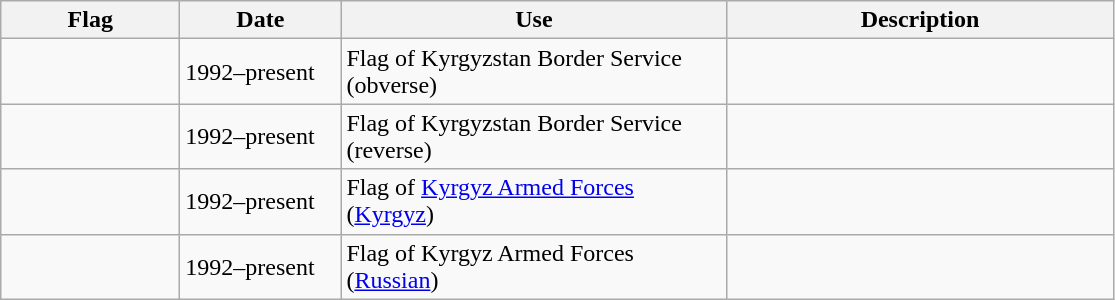<table class="wikitable" style="background: #f9f9f9">
<tr>
<th width="112">Flag</th>
<th width="100">Date</th>
<th width="250">Use</th>
<th width="250">Description</th>
</tr>
<tr>
<td></td>
<td>1992–present</td>
<td>Flag of Kyrgyzstan Border Service (obverse)</td>
<td></td>
</tr>
<tr>
<td></td>
<td>1992–present</td>
<td>Flag of Kyrgyzstan Border Service (reverse)</td>
<td></td>
</tr>
<tr>
<td></td>
<td>1992–present</td>
<td>Flag of <a href='#'>Kyrgyz Armed Forces</a> (<a href='#'>Kyrgyz</a>)</td>
<td></td>
</tr>
<tr>
<td></td>
<td>1992–present</td>
<td>Flag of Kyrgyz Armed Forces (<a href='#'>Russian</a>)</td>
<td></td>
</tr>
</table>
